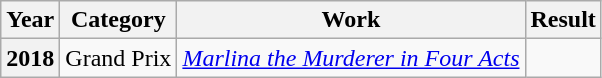<table class="wikitable plainrowheaders sortable">
<tr>
<th>Year</th>
<th>Category</th>
<th>Work</th>
<th>Result</th>
</tr>
<tr>
<th>2018</th>
<td>Grand Prix</td>
<td><em><a href='#'>Marlina the Murderer in Four Acts</a></em></td>
<td></td>
</tr>
</table>
